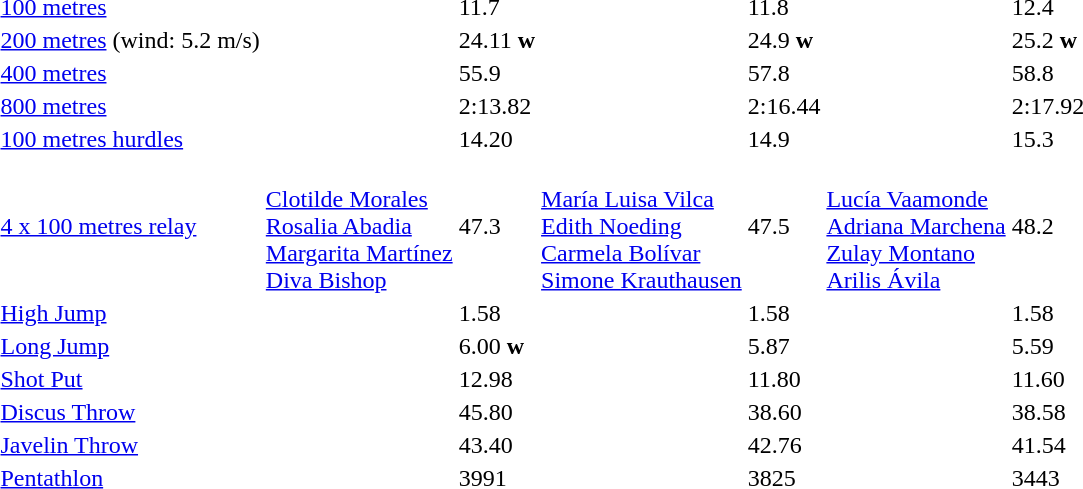<table>
<tr>
<td><a href='#'>100 metres</a></td>
<td></td>
<td>11.7</td>
<td></td>
<td>11.8</td>
<td></td>
<td>12.4</td>
</tr>
<tr>
<td><a href='#'>200 metres</a> (wind: 5.2 m/s)</td>
<td></td>
<td>24.11 <strong>w</strong></td>
<td></td>
<td>24.9 <strong>w</strong></td>
<td></td>
<td>25.2 <strong>w</strong></td>
</tr>
<tr>
<td><a href='#'>400 metres</a></td>
<td></td>
<td>55.9</td>
<td></td>
<td>57.8</td>
<td></td>
<td>58.8</td>
</tr>
<tr>
<td><a href='#'>800 metres</a></td>
<td></td>
<td>2:13.82</td>
<td></td>
<td>2:16.44</td>
<td></td>
<td>2:17.92</td>
</tr>
<tr>
<td><a href='#'>100 metres hurdles</a></td>
<td></td>
<td>14.20</td>
<td></td>
<td>14.9</td>
<td></td>
<td>15.3</td>
</tr>
<tr>
<td><a href='#'>4 x 100 metres relay</a></td>
<td><br><a href='#'>Clotilde Morales</a><br><a href='#'>Rosalia Abadia</a><br><a href='#'>Margarita Martínez</a><br><a href='#'>Diva Bishop</a></td>
<td>47.3</td>
<td><br><a href='#'>María Luisa Vilca</a><br><a href='#'>Edith Noeding</a><br><a href='#'>Carmela Bolívar</a><br><a href='#'>Simone Krauthausen</a></td>
<td>47.5</td>
<td><br><a href='#'>Lucía Vaamonde</a><br><a href='#'>Adriana Marchena</a><br><a href='#'>Zulay Montano</a><br><a href='#'>Arilis Ávila</a></td>
<td>48.2</td>
</tr>
<tr>
<td><a href='#'>High Jump</a></td>
<td></td>
<td>1.58</td>
<td></td>
<td>1.58</td>
<td></td>
<td>1.58</td>
</tr>
<tr>
<td><a href='#'>Long Jump</a></td>
<td></td>
<td>6.00 <strong>w</strong></td>
<td></td>
<td>5.87</td>
<td></td>
<td>5.59</td>
</tr>
<tr>
<td><a href='#'>Shot Put</a></td>
<td></td>
<td>12.98</td>
<td></td>
<td>11.80</td>
<td></td>
<td>11.60</td>
</tr>
<tr>
<td><a href='#'>Discus Throw</a></td>
<td></td>
<td>45.80</td>
<td></td>
<td>38.60</td>
<td></td>
<td>38.58</td>
</tr>
<tr>
<td><a href='#'>Javelin Throw</a></td>
<td></td>
<td>43.40</td>
<td></td>
<td>42.76</td>
<td></td>
<td>41.54</td>
</tr>
<tr>
<td><a href='#'>Pentathlon</a></td>
<td></td>
<td>3991</td>
<td></td>
<td>3825</td>
<td></td>
<td>3443</td>
</tr>
</table>
